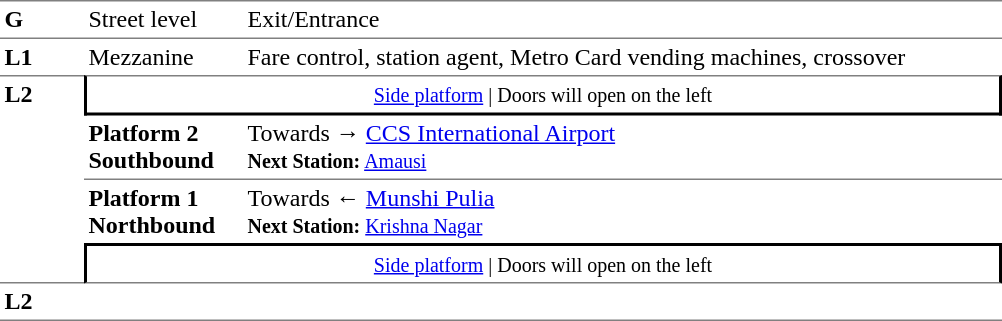<table table border=0 cellspacing=0 cellpadding=3>
<tr>
<td style="border-bottom:solid 1px gray;border-top:solid 1px gray;" width=50 valign=top><strong>G</strong></td>
<td style="border-top:solid 1px gray;border-bottom:solid 1px gray;" width=100 valign=top>Street level</td>
<td style="border-top:solid 1px gray;border-bottom:solid 1px gray;" width=500 valign=top>Exit/Entrance</td>
</tr>
<tr>
<td valign=top><strong>L1</strong></td>
<td valign=top>Mezzanine</td>
<td valign=top>Fare control, station agent, Metro Card vending machines, crossover<br></td>
</tr>
<tr>
<td style="border-top:solid 1px gray;border-bottom:solid 1px gray;" width=50 rowspan=4 valign=top><strong>L2</strong></td>
<td style="border-top:solid 1px gray;border-right:solid 2px black;border-left:solid 2px black;border-bottom:solid 2px black;text-align:center;" colspan=2><small><a href='#'>Side platform</a> | Doors will open on the left </small></td>
</tr>
<tr>
<td style="border-bottom:solid 1px gray;" width=100><span><strong>Platform 2</strong><br><strong>Southbound</strong></span></td>
<td style="border-bottom:solid 1px gray;" width=500>Towards → <a href='#'>CCS International Airport</a><br><small><strong>Next Station:</strong> <a href='#'>Amausi</a></small></td>
</tr>
<tr>
<td><span><strong>Platform 1</strong><br><strong>Northbound</strong></span></td>
<td><span></span>Towards ← <a href='#'>Munshi Pulia</a><br><small><strong>Next Station:</strong> <a href='#'>Krishna Nagar</a></small></td>
</tr>
<tr>
<td style="border-top:solid 2px black;border-right:solid 2px black;border-left:solid 2px black;border-bottom:solid 1px gray;text-align:center;" colspan=2><small><a href='#'>Side platform</a> | Doors will open on the left </small></td>
</tr>
<tr>
<td style="border-bottom:solid 1px gray;" width=50 rowspan=2 valign=top><strong>L2</strong></td>
<td style="border-bottom:solid 1px gray;" width=100></td>
<td style="border-bottom:solid 1px gray;" width=500></td>
</tr>
<tr>
</tr>
</table>
